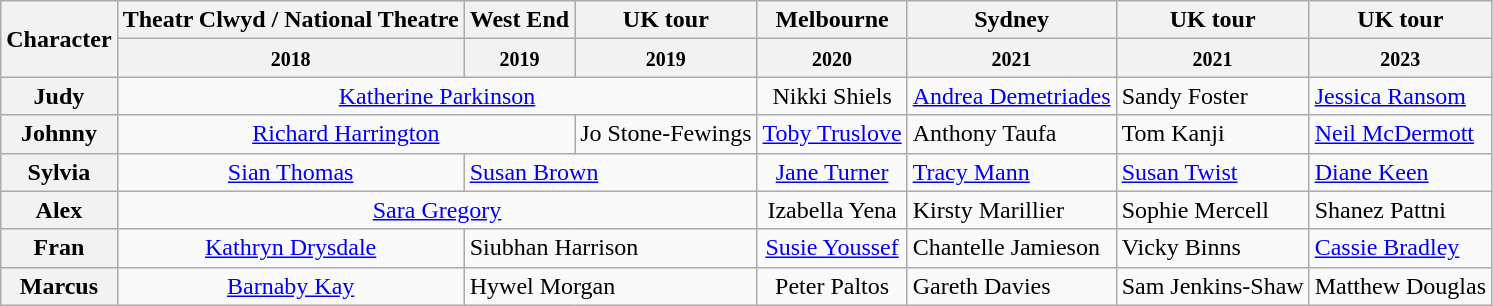<table class="wikitable">
<tr>
<th rowspan="2">Character</th>
<th>Theatr Clwyd / National Theatre</th>
<th>West End</th>
<th>UK tour</th>
<th>Melbourne</th>
<th>Sydney</th>
<th>UK tour</th>
<th>UK tour</th>
</tr>
<tr>
<th><small>2018</small></th>
<th><small>2019</small></th>
<th><small>2019</small></th>
<th><small>2020</small></th>
<th><small>2021</small></th>
<th><small>2021</small></th>
<th><small>2023</small></th>
</tr>
<tr>
<th>Judy</th>
<td colspan="3" align="center"><a href='#'>Katherine Parkinson</a></td>
<td align="center">Nikki Shiels</td>
<td><a href='#'>Andrea Demetriades</a></td>
<td>Sandy Foster</td>
<td><a href='#'>Jessica Ransom</a></td>
</tr>
<tr>
<th>Johnny</th>
<td colspan="2" align="center"><a href='#'>Richard Harrington</a></td>
<td align="center">Jo Stone-Fewings</td>
<td align="center"><a href='#'>Toby Truslove</a></td>
<td>Anthony Taufa</td>
<td>Tom Kanji</td>
<td><a href='#'>Neil McDermott</a></td>
</tr>
<tr>
<th>Sylvia</th>
<td align="center"><a href='#'>Sian Thomas</a></td>
<td colspan="2"><a href='#'>Susan Brown</a></td>
<td align="center"><a href='#'>Jane Turner</a></td>
<td><a href='#'>Tracy Mann</a></td>
<td><a href='#'>Susan Twist</a></td>
<td><a href='#'>Diane Keen</a></td>
</tr>
<tr>
<th>Alex</th>
<td colspan="3" align="center"><a href='#'>Sara Gregory</a></td>
<td align="center">Izabella Yena</td>
<td>Kirsty Marillier</td>
<td>Sophie Mercell</td>
<td>Shanez Pattni</td>
</tr>
<tr>
<th>Fran</th>
<td align="center"><a href='#'>Kathryn Drysdale</a></td>
<td colspan="2">Siubhan Harrison</td>
<td align="center"><a href='#'>Susie Youssef</a></td>
<td>Chantelle Jamieson</td>
<td>Vicky Binns</td>
<td><a href='#'>Cassie Bradley</a></td>
</tr>
<tr>
<th>Marcus</th>
<td align="center"><a href='#'>Barnaby Kay</a></td>
<td colspan="2">Hywel Morgan</td>
<td align="center">Peter Paltos</td>
<td>Gareth Davies</td>
<td>Sam Jenkins-Shaw</td>
<td>Matthew Douglas</td>
</tr>
</table>
